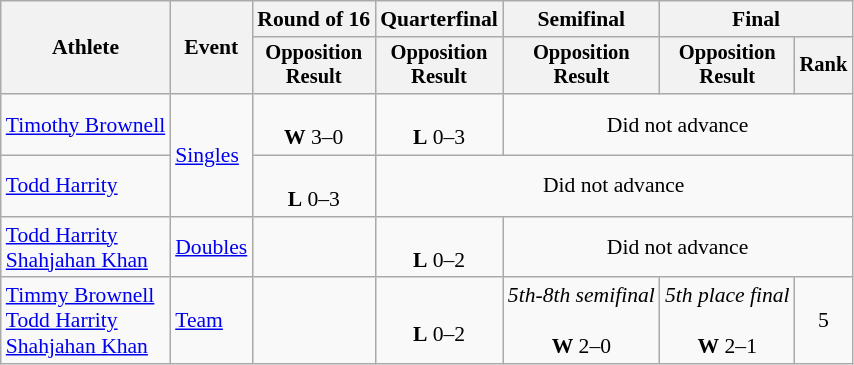<table class=wikitable style=font-size:90%;text-align:center>
<tr>
<th rowspan=2>Athlete</th>
<th rowspan=2>Event</th>
<th>Round of 16</th>
<th>Quarterfinal</th>
<th>Semifinal</th>
<th colspan=2>Final</th>
</tr>
<tr style=font-size:95%>
<th>Opposition<br>Result</th>
<th>Opposition<br>Result</th>
<th>Opposition<br>Result</th>
<th>Opposition<br>Result</th>
<th>Rank</th>
</tr>
<tr>
<td align=left><a href='#'>Timothy Brownell</a></td>
<td align=left rowspan=2><a href='#'>Singles</a></td>
<td><br><strong>W</strong> 3–0</td>
<td><br><strong>L</strong> 0–3</td>
<td colspan=3>Did not advance</td>
</tr>
<tr>
<td align=left><a href='#'>Todd Harrity</a></td>
<td><br><strong>L</strong> 0–3</td>
<td colspan=4>Did not advance</td>
</tr>
<tr>
<td align=left><a href='#'>Todd Harrity</a><br><a href='#'>Shahjahan Khan</a></td>
<td align=left><a href='#'>Doubles</a></td>
<td></td>
<td><br><strong>L</strong> 0–2</td>
<td colspan=3>Did not advance</td>
</tr>
<tr>
<td align=left><a href='#'>Timmy Brownell</a><br><a href='#'>Todd Harrity</a><br><a href='#'>Shahjahan Khan</a></td>
<td align=left><a href='#'>Team</a></td>
<td></td>
<td><br><strong>L</strong> 0–2</td>
<td><em>5th-8th semifinal</em><br><br><strong>W</strong> 2–0</td>
<td><em>5th place final</em><br>  <br><strong>W</strong> 2–1</td>
<td>5</td>
</tr>
</table>
